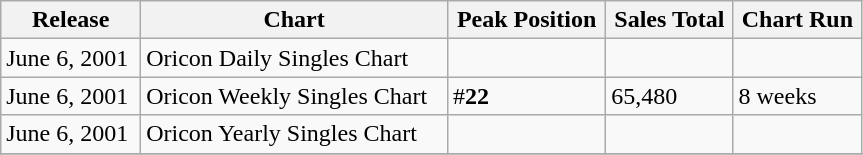<table class="wikitable" width="575px">
<tr>
<th align="left">Release</th>
<th align="left">Chart</th>
<th align="left">Peak Position</th>
<th align="left">Sales Total</th>
<th align="left">Chart Run</th>
</tr>
<tr>
<td align="left">June 6, 2001</td>
<td align="left">Oricon Daily Singles Chart</td>
<td align="left"></td>
<td align="left"></td>
<td align="left"></td>
</tr>
<tr>
<td align="left">June 6, 2001</td>
<td align="left">Oricon Weekly Singles Chart</td>
<td align="left">#<strong>22</strong></td>
<td align="left">65,480</td>
<td align="left">8 weeks</td>
</tr>
<tr>
<td align="left">June 6, 2001</td>
<td align="left">Oricon Yearly Singles Chart</td>
<td align="left"></td>
<td align="left"></td>
<td align="left"></td>
</tr>
<tr>
</tr>
</table>
